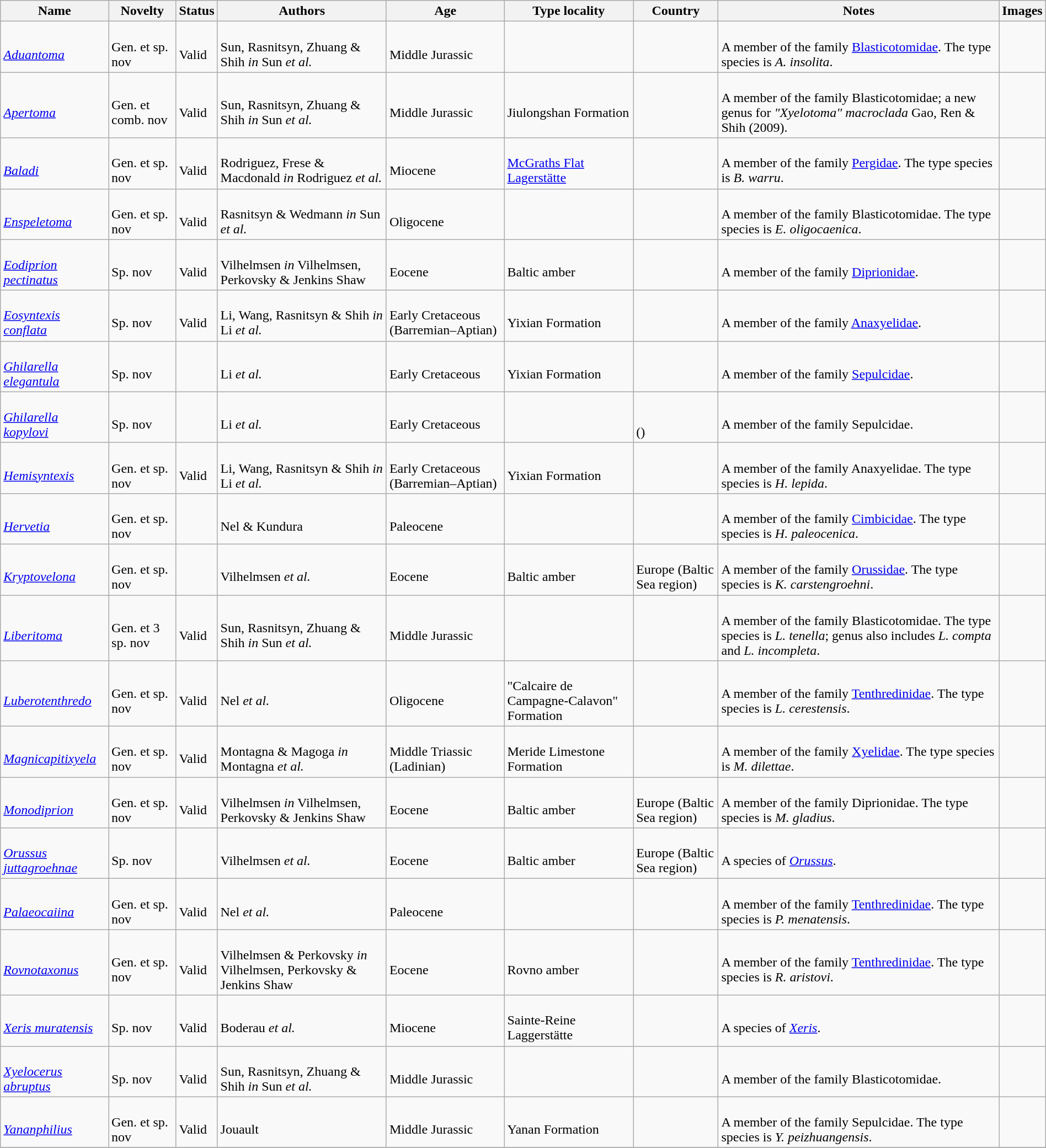<table class="wikitable sortable" align="center" width="100%">
<tr>
<th>Name</th>
<th>Novelty</th>
<th>Status</th>
<th>Authors</th>
<th>Age</th>
<th>Type locality</th>
<th>Country</th>
<th>Notes</th>
<th>Images</th>
</tr>
<tr>
<td><br><em><a href='#'>Aduantoma</a></em></td>
<td><br>Gen. et sp. nov</td>
<td><br>Valid</td>
<td><br>Sun, Rasnitsyn, Zhuang & Shih <em>in</em> Sun <em>et al.</em></td>
<td><br>Middle Jurassic</td>
<td></td>
<td><br></td>
<td><br>A member of the family <a href='#'>Blasticotomidae</a>. The type species is <em>A. insolita</em>.</td>
<td></td>
</tr>
<tr>
<td><br><em><a href='#'>Apertoma</a></em></td>
<td><br>Gen. et comb. nov</td>
<td><br>Valid</td>
<td><br>Sun, Rasnitsyn, Zhuang & Shih <em>in</em> Sun <em>et al.</em></td>
<td><br>Middle Jurassic</td>
<td><br>Jiulongshan Formation</td>
<td><br></td>
<td><br>A member of the family Blasticotomidae; a new genus for <em>"Xyelotoma" macroclada</em> Gao, Ren & Shih (2009).</td>
<td></td>
</tr>
<tr>
<td><br><em><a href='#'>Baladi</a></em></td>
<td><br>Gen. et sp. nov</td>
<td><br>Valid</td>
<td><br>Rodriguez, Frese & Macdonald <em>in</em> Rodriguez <em>et al.</em></td>
<td><br>Miocene</td>
<td><br><a href='#'>McGraths Flat</a> <a href='#'>Lagerstätte</a></td>
<td><br></td>
<td><br>A member of the family <a href='#'>Pergidae</a>. The type species is <em>B. warru</em>.</td>
<td></td>
</tr>
<tr>
<td><br><em><a href='#'>Enspeletoma</a></em></td>
<td><br>Gen. et sp. nov</td>
<td><br>Valid</td>
<td><br>Rasnitsyn & Wedmann <em>in</em> Sun <em>et al.</em></td>
<td><br>Oligocene</td>
<td></td>
<td><br></td>
<td><br>A member of the family Blasticotomidae. The type species is <em>E. oligocaenica</em>.</td>
<td></td>
</tr>
<tr>
<td><br><em><a href='#'>Eodiprion pectinatus</a></em></td>
<td><br>Sp. nov</td>
<td><br>Valid</td>
<td><br>Vilhelmsen <em>in</em> Vilhelmsen, Perkovsky & Jenkins Shaw</td>
<td><br>Eocene</td>
<td><br>Baltic amber</td>
<td><br></td>
<td><br>A member of the family <a href='#'>Diprionidae</a>.</td>
<td></td>
</tr>
<tr>
<td><br><em><a href='#'>Eosyntexis conflata</a></em></td>
<td><br>Sp. nov</td>
<td><br>Valid</td>
<td><br>Li, Wang, Rasnitsyn & Shih <em>in</em> Li <em>et al.</em></td>
<td><br>Early Cretaceous (Barremian–Aptian)</td>
<td><br>Yixian Formation</td>
<td><br></td>
<td><br>A member of the family <a href='#'>Anaxyelidae</a>.</td>
<td></td>
</tr>
<tr>
<td><br><em><a href='#'>Ghilarella elegantula</a></em></td>
<td><br>Sp. nov</td>
<td></td>
<td><br>Li <em>et al.</em></td>
<td><br>Early Cretaceous</td>
<td><br>Yixian Formation</td>
<td><br></td>
<td><br>A member of the family <a href='#'>Sepulcidae</a>.</td>
<td></td>
</tr>
<tr>
<td><br><em><a href='#'>Ghilarella kopylovi</a></em></td>
<td><br>Sp. nov</td>
<td></td>
<td><br>Li <em>et al.</em></td>
<td><br>Early Cretaceous</td>
<td></td>
<td><br><br>()</td>
<td><br>A member of the family Sepulcidae.</td>
<td></td>
</tr>
<tr>
<td><br><em><a href='#'>Hemisyntexis</a></em></td>
<td><br>Gen. et sp. nov</td>
<td><br>Valid</td>
<td><br>Li, Wang, Rasnitsyn & Shih <em>in</em> Li <em>et al.</em></td>
<td><br>Early Cretaceous (Barremian–Aptian)</td>
<td><br>Yixian Formation</td>
<td><br></td>
<td><br>A member of the family Anaxyelidae. The type species is <em>H. lepida</em>.</td>
<td></td>
</tr>
<tr>
<td><br><em><a href='#'>Hervetia</a></em></td>
<td><br>Gen. et sp. nov</td>
<td></td>
<td><br>Nel & Kundura</td>
<td><br>Paleocene</td>
<td></td>
<td><br></td>
<td><br>A member of the family <a href='#'>Cimbicidae</a>. The type species is <em>H. paleocenica</em>.</td>
<td></td>
</tr>
<tr>
<td><br><em><a href='#'>Kryptovelona</a></em></td>
<td><br>Gen. et sp. nov</td>
<td></td>
<td><br>Vilhelmsen <em>et al.</em></td>
<td><br>Eocene</td>
<td><br>Baltic amber</td>
<td><br>Europe (Baltic Sea region)</td>
<td><br>A member of the family <a href='#'>Orussidae</a>. The type species is <em>K. carstengroehni</em>.</td>
<td></td>
</tr>
<tr>
<td><br><em><a href='#'>Liberitoma</a></em></td>
<td><br>Gen. et 3 sp. nov</td>
<td><br>Valid</td>
<td><br>Sun, Rasnitsyn, Zhuang & Shih <em>in</em> Sun <em>et al.</em></td>
<td><br>Middle Jurassic</td>
<td></td>
<td><br></td>
<td><br>A member of the family Blasticotomidae. The type species is <em>L. tenella</em>; genus also includes <em>L. compta</em> and <em>L. incompleta</em>.</td>
<td></td>
</tr>
<tr>
<td><br><em><a href='#'>Luberotenthredo</a></em></td>
<td><br>Gen. et sp. nov</td>
<td><br>Valid</td>
<td><br>Nel <em>et al.</em></td>
<td><br>Oligocene</td>
<td><br>"Calcaire de Campagne-Calavon" Formation</td>
<td><br></td>
<td><br>A member of the family <a href='#'>Tenthredinidae</a>. The type species is <em>L. cerestensis</em>.</td>
<td></td>
</tr>
<tr>
<td><br><em><a href='#'>Magnicapitixyela</a></em></td>
<td><br>Gen. et sp. nov</td>
<td><br>Valid</td>
<td><br>Montagna & Magoga <em>in</em> Montagna <em>et al.</em></td>
<td><br>Middle Triassic (Ladinian)</td>
<td><br>Meride Limestone Formation</td>
<td><br></td>
<td><br>A member of the family <a href='#'>Xyelidae</a>. The type species is <em>M. dilettae</em>.</td>
<td></td>
</tr>
<tr>
<td><br><em><a href='#'>Monodiprion</a></em></td>
<td><br>Gen. et sp. nov</td>
<td><br>Valid</td>
<td><br>Vilhelmsen <em>in</em> Vilhelmsen, Perkovsky & Jenkins Shaw</td>
<td><br>Eocene</td>
<td><br>Baltic amber</td>
<td><br>Europe (Baltic Sea region)</td>
<td><br>A member of the family Diprionidae. The type species is <em>M. gladius</em>.</td>
<td></td>
</tr>
<tr>
<td><br><em><a href='#'>Orussus juttagroehnae</a></em></td>
<td><br>Sp. nov</td>
<td></td>
<td><br>Vilhelmsen <em>et al.</em></td>
<td><br>Eocene</td>
<td><br>Baltic amber</td>
<td><br>Europe (Baltic Sea region)</td>
<td><br>A species of <em><a href='#'>Orussus</a></em>.</td>
<td></td>
</tr>
<tr>
<td><br><em><a href='#'>Palaeocaiina</a></em></td>
<td><br>Gen. et sp. nov</td>
<td><br>Valid</td>
<td><br>Nel <em>et al.</em></td>
<td><br>Paleocene</td>
<td></td>
<td><br></td>
<td><br>A member of the family <a href='#'>Tenthredinidae</a>. The type species is <em>P. menatensis</em>.</td>
<td></td>
</tr>
<tr>
<td><br><em><a href='#'>Rovnotaxonus</a></em></td>
<td><br>Gen. et sp. nov</td>
<td><br>Valid</td>
<td><br>Vilhelmsen & Perkovsky <em>in</em> Vilhelmsen, Perkovsky & Jenkins Shaw</td>
<td><br>Eocene</td>
<td><br>Rovno amber</td>
<td><br></td>
<td><br>A member of the family <a href='#'>Tenthredinidae</a>. The type species is <em>R. aristovi</em>.</td>
<td></td>
</tr>
<tr>
<td><br><em><a href='#'>Xeris muratensis</a></em></td>
<td><br>Sp. nov</td>
<td><br>Valid</td>
<td><br>Boderau <em>et al.</em></td>
<td><br>Miocene</td>
<td><br>Sainte-Reine Laggerstätte</td>
<td><br></td>
<td><br>A species of <em><a href='#'>Xeris</a></em>.</td>
<td></td>
</tr>
<tr>
<td><br><em><a href='#'>Xyelocerus abruptus</a></em></td>
<td><br>Sp. nov</td>
<td><br>Valid</td>
<td><br>Sun, Rasnitsyn, Zhuang & Shih <em>in</em> Sun <em>et al.</em></td>
<td><br>Middle Jurassic</td>
<td></td>
<td><br></td>
<td><br>A member of the family Blasticotomidae.</td>
<td></td>
</tr>
<tr>
<td><br><em><a href='#'>Yananphilius</a></em></td>
<td><br>Gen. et sp. nov</td>
<td><br>Valid</td>
<td><br>Jouault</td>
<td><br>Middle Jurassic</td>
<td><br>Yanan Formation</td>
<td><br></td>
<td><br>A member of the family Sepulcidae. The type species is <em>Y. peizhuangensis</em>.</td>
<td></td>
</tr>
<tr>
</tr>
</table>
